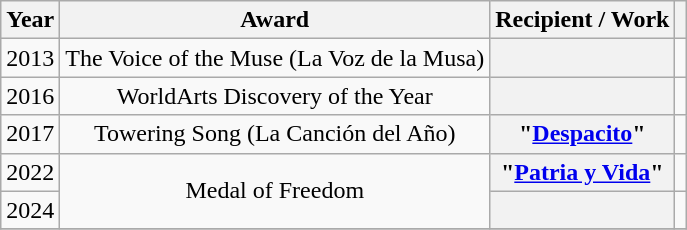<table class="wikitable plainrowheaders sortable" style="text-align:center">
<tr>
<th scope=col>Year</th>
<th scope=col>Award</th>
<th scope=col>Recipient / Work</th>
<th scope=col class=unsortable></th>
</tr>
<tr>
<td>2013</td>
<td>The Voice of the Muse (La Voz de la Musa)</td>
<th scope=row style="text-align:center;"></th>
<td></td>
</tr>
<tr>
<td>2016</td>
<td>WorldArts Discovery of the Year</td>
<th scope=row style="text-align:center;"></th>
<td></td>
</tr>
<tr>
<td>2017</td>
<td>Towering Song (La Canción del Año)</td>
<th scope=row style="text-align:center;">"<a href='#'>Despacito</a>"</th>
<td></td>
</tr>
<tr>
<td>2022</td>
<td rowspan="2">Medal of Freedom</td>
<th scope=row style="text-align:center;">"<a href='#'>Patria y Vida</a>"</th>
<td></td>
</tr>
<tr>
<td>2024</td>
<th scope=row style="text-align:center;"></th>
<td></td>
</tr>
<tr>
</tr>
</table>
